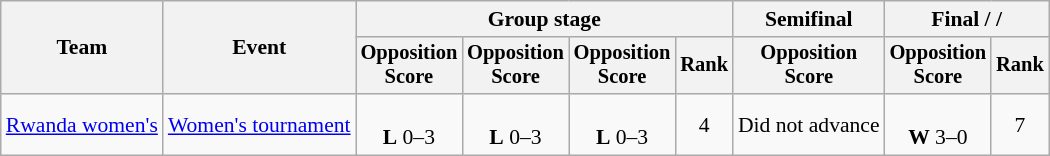<table class="wikitable" style="text-align:center; font-size:90%">
<tr>
<th rowspan=2>Team</th>
<th rowspan=2>Event</th>
<th colspan=4>Group stage</th>
<th>Semifinal</th>
<th colspan=2>Final /  / </th>
</tr>
<tr style="font-size:95%">
<th>Opposition<br>Score</th>
<th>Opposition<br>Score</th>
<th>Opposition<br>Score</th>
<th>Rank</th>
<th>Opposition<br>Score</th>
<th>Opposition<br>Score</th>
<th>Rank</th>
</tr>
<tr>
<td align=left><a href='#'>Rwanda women's</a></td>
<td align=left><a href='#'>Women's tournament</a></td>
<td><br><strong>L</strong> 0–3</td>
<td><br><strong>L</strong> 0–3</td>
<td><br><strong>L</strong> 0–3</td>
<td>4</td>
<td>Did not advance</td>
<td><br><strong>W</strong> 3–0</td>
<td>7</td>
</tr>
</table>
